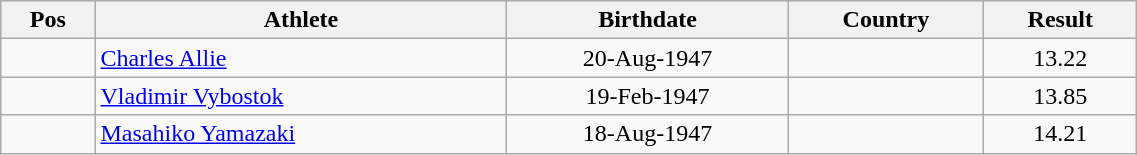<table class="wikitable"  style="text-align:center; width:60%;">
<tr>
<th>Pos</th>
<th>Athlete</th>
<th>Birthdate</th>
<th>Country</th>
<th>Result</th>
</tr>
<tr>
<td align=center></td>
<td align=left><a href='#'>Charles Allie</a></td>
<td>20-Aug-1947</td>
<td align=left></td>
<td>13.22</td>
</tr>
<tr>
<td align=center></td>
<td align=left><a href='#'>Vladimir Vybostok</a></td>
<td>19-Feb-1947</td>
<td align=left></td>
<td>13.85</td>
</tr>
<tr>
<td align=center></td>
<td align=left><a href='#'>Masahiko Yamazaki</a></td>
<td>18-Aug-1947</td>
<td align=left></td>
<td>14.21</td>
</tr>
</table>
